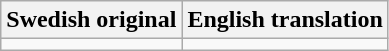<table class="wikitable" cellpadding="6">
<tr>
<th>Swedish original</th>
<th>English translation</th>
</tr>
<tr style="vertical-align:top; white-space:nowrap;">
<td></td>
<td></td>
</tr>
</table>
